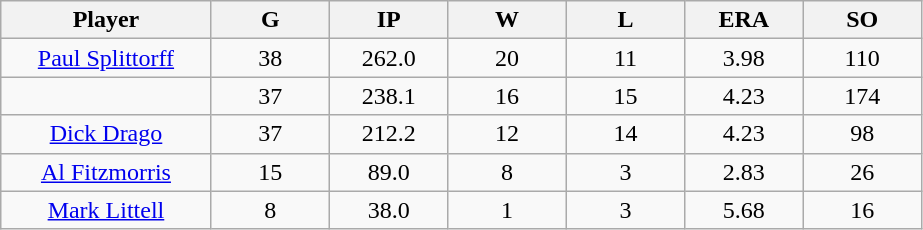<table class="wikitable sortable">
<tr>
<th bgcolor="#DDDDFF" width="16%">Player</th>
<th bgcolor="#DDDDFF" width="9%">G</th>
<th bgcolor="#DDDDFF" width="9%">IP</th>
<th bgcolor="#DDDDFF" width="9%">W</th>
<th bgcolor="#DDDDFF" width="9%">L</th>
<th bgcolor="#DDDDFF" width="9%">ERA</th>
<th bgcolor="#DDDDFF" width="9%">SO</th>
</tr>
<tr align="center">
<td><a href='#'>Paul Splittorff</a></td>
<td>38</td>
<td>262.0</td>
<td>20</td>
<td>11</td>
<td>3.98</td>
<td>110</td>
</tr>
<tr align=center>
<td></td>
<td>37</td>
<td>238.1</td>
<td>16</td>
<td>15</td>
<td>4.23</td>
<td>174</td>
</tr>
<tr align="center">
<td><a href='#'>Dick Drago</a></td>
<td>37</td>
<td>212.2</td>
<td>12</td>
<td>14</td>
<td>4.23</td>
<td>98</td>
</tr>
<tr align=center>
<td><a href='#'>Al Fitzmorris</a></td>
<td>15</td>
<td>89.0</td>
<td>8</td>
<td>3</td>
<td>2.83</td>
<td>26</td>
</tr>
<tr align=center>
<td><a href='#'>Mark Littell</a></td>
<td>8</td>
<td>38.0</td>
<td>1</td>
<td>3</td>
<td>5.68</td>
<td>16</td>
</tr>
</table>
